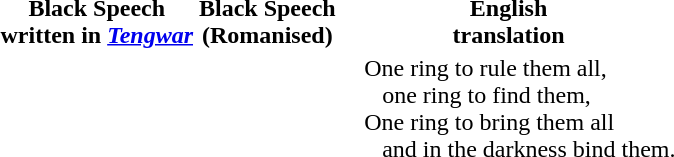<table style="margin:1em auto;">
<tr>
<th>Black Speech<br>written in <em><a href='#'>Tengwar</a></em></th>
<th>Black Speech<br>(Romanised)</th>
<th>English<br>translation</th>
</tr>
<tr>
<td></td>
<td style="padding-left: 1em;"></td>
<td style="padding-left: 1em;">One ring to rule them all,<br>   one ring to find them,<br>One ring to bring them all<br>   and in the darkness bind them.</td>
</tr>
</table>
